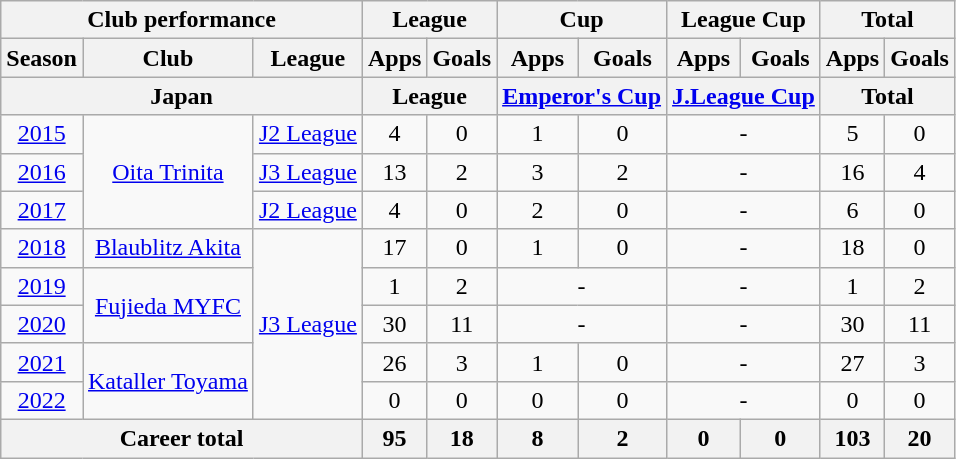<table class="wikitable" style="text-align:center">
<tr>
<th colspan=3>Club performance</th>
<th colspan=2>League</th>
<th colspan=2>Cup</th>
<th colspan=2>League Cup</th>
<th colspan=2>Total</th>
</tr>
<tr>
<th>Season</th>
<th>Club</th>
<th>League</th>
<th>Apps</th>
<th>Goals</th>
<th>Apps</th>
<th>Goals</th>
<th>Apps</th>
<th>Goals</th>
<th>Apps</th>
<th>Goals</th>
</tr>
<tr>
<th colspan=3>Japan</th>
<th colspan=2>League</th>
<th colspan=2><a href='#'>Emperor's Cup</a></th>
<th colspan=2><a href='#'>J.League Cup</a></th>
<th colspan=2>Total</th>
</tr>
<tr>
<td><a href='#'>2015</a></td>
<td rowspan="3"><a href='#'>Oita Trinita</a></td>
<td><a href='#'>J2 League</a></td>
<td>4</td>
<td>0</td>
<td>1</td>
<td>0</td>
<td colspan=2>-</td>
<td>5</td>
<td>0</td>
</tr>
<tr>
<td><a href='#'>2016</a></td>
<td><a href='#'>J3 League</a></td>
<td>13</td>
<td>2</td>
<td>3</td>
<td>2</td>
<td colspan=2>-</td>
<td>16</td>
<td>4</td>
</tr>
<tr>
<td><a href='#'>2017</a></td>
<td rowspan="1"><a href='#'>J2 League</a></td>
<td>4</td>
<td>0</td>
<td>2</td>
<td>0</td>
<td colspan="2">-</td>
<td>6</td>
<td>0</td>
</tr>
<tr>
<td><a href='#'>2018</a></td>
<td><a href='#'>Blaublitz Akita</a></td>
<td rowspan="5"><a href='#'>J3 League</a></td>
<td>17</td>
<td>0</td>
<td>1</td>
<td>0</td>
<td colspan=2>-</td>
<td>18</td>
<td>0</td>
</tr>
<tr>
<td><a href='#'>2019</a></td>
<td rowspan="2"><a href='#'>Fujieda MYFC</a></td>
<td>1</td>
<td>2</td>
<td colspan="2">-</td>
<td colspan=2>-</td>
<td>1</td>
<td>2</td>
</tr>
<tr>
<td><a href='#'>2020</a></td>
<td>30</td>
<td>11</td>
<td colspan="2">-</td>
<td colspan=2>-</td>
<td>30</td>
<td>11</td>
</tr>
<tr>
<td><a href='#'>2021</a></td>
<td rowspan=2><a href='#'>Kataller Toyama</a></td>
<td>26</td>
<td>3</td>
<td>1</td>
<td>0</td>
<td colspan=2>-</td>
<td>27</td>
<td>3</td>
</tr>
<tr>
<td><a href='#'>2022</a></td>
<td>0</td>
<td>0</td>
<td>0</td>
<td>0</td>
<td colspan=2>-</td>
<td>0</td>
<td>0</td>
</tr>
<tr>
<th colspan=3>Career total</th>
<th>95</th>
<th>18</th>
<th>8</th>
<th>2</th>
<th>0</th>
<th>0</th>
<th>103</th>
<th>20</th>
</tr>
</table>
